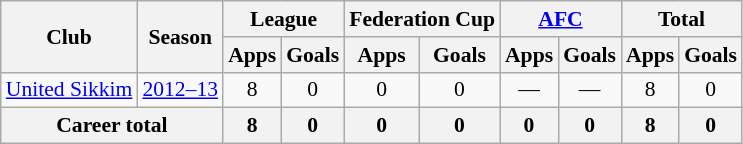<table class="wikitable" style="font-size:90%; text-align:center;">
<tr>
<th rowspan="2">Club</th>
<th rowspan="2">Season</th>
<th colspan="2">League</th>
<th colspan="2">Federation Cup</th>
<th colspan="2"><a href='#'>AFC</a></th>
<th colspan="2">Total</th>
</tr>
<tr>
<th>Apps</th>
<th>Goals</th>
<th>Apps</th>
<th>Goals</th>
<th>Apps</th>
<th>Goals</th>
<th>Apps</th>
<th>Goals</th>
</tr>
<tr>
<td rowspan="1"><a href='#'>United Sikkim</a></td>
<td><a href='#'>2012–13</a></td>
<td>8</td>
<td>0</td>
<td>0</td>
<td>0</td>
<td>—</td>
<td>—</td>
<td>8</td>
<td>0</td>
</tr>
<tr>
<th colspan="2">Career total</th>
<th>8</th>
<th>0</th>
<th>0</th>
<th>0</th>
<th>0</th>
<th>0</th>
<th>8</th>
<th>0</th>
</tr>
</table>
